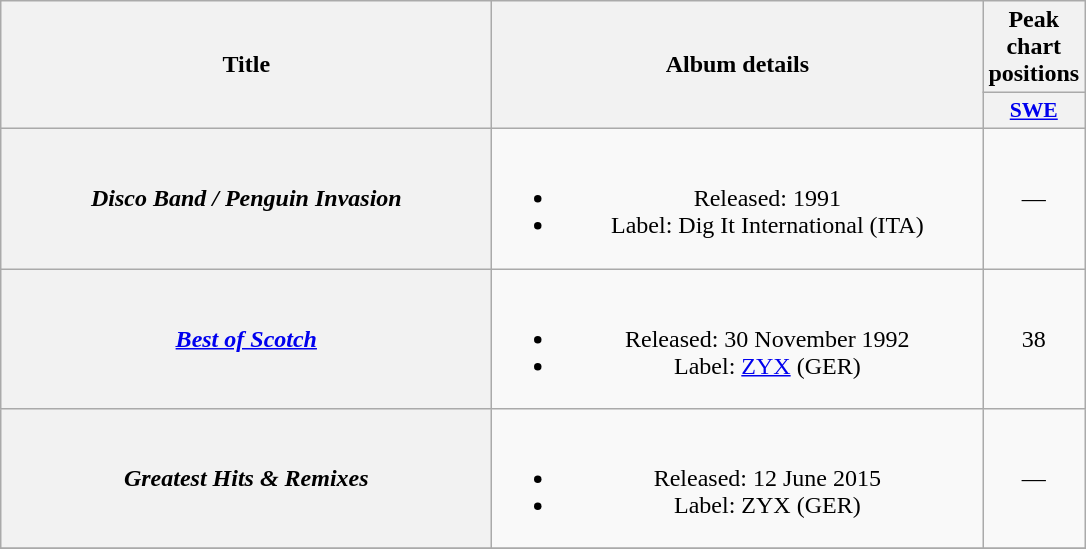<table class="wikitable plainrowheaders" style="text-align:center;">
<tr>
<th rowspan="2" scope="col" style="width:20em;">Title</th>
<th rowspan="2" scope="col" style="width:20em;">Album details</th>
<th colspan="7" scope="col">Peak chart positions</th>
</tr>
<tr>
<th scope="col" style="width:2.6em; font-size:90%;"><a href='#'>SWE</a><br></th>
</tr>
<tr>
<th scope="row"><em>Disco Band / Penguin Invasion</em></th>
<td><br><ul><li>Released: 1991</li><li>Label: Dig It International <span>(ITA)</span></li></ul></td>
<td>—</td>
</tr>
<tr>
<th scope="row"><em><a href='#'>Best of Scotch</a></em></th>
<td><br><ul><li>Released: 30 November 1992</li><li>Label: <a href='#'>ZYX</a> <span>(GER)</span></li></ul></td>
<td>38</td>
</tr>
<tr>
<th scope="row"><em>Greatest Hits & Remixes</em></th>
<td><br><ul><li>Released: 12 June 2015</li><li>Label: ZYX <span>(GER)</span></li></ul></td>
<td>—</td>
</tr>
<tr>
</tr>
</table>
